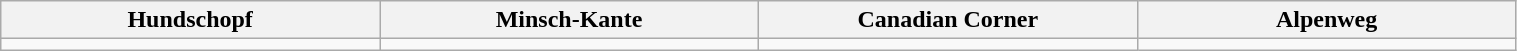<table class="wikitable" style="text-align:center; width:80%; border:1px #AAAAFF solid">
<tr>
<th>Hundschopf</th>
<th>Minsch-Kante</th>
<th>Canadian Corner</th>
<th>Alpenweg</th>
</tr>
<tr>
<td width=189></td>
<td width=189></td>
<td width=189></td>
<td width=189></td>
</tr>
</table>
